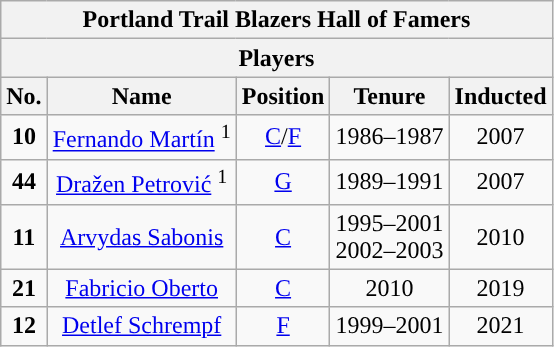<table class="wikitable" style="text-align:center">
<tr>
<th colspan="5">Portland Trail Blazers Hall of Famers</th>
</tr>
<tr>
<th colspan="5" style="text-align:center; ">Players</th>
</tr>
<tr>
<th>No.</th>
<th>Name</th>
<th>Position</th>
<th>Tenure</th>
<th>Inducted</th>
</tr>
<tr>
<td><strong>10</strong></td>
<td><a href='#'>Fernando Martín</a> <sup>1</sup></td>
<td><a href='#'>C</a>/<a href='#'>F</a></td>
<td>1986–1987</td>
<td>2007</td>
</tr>
<tr>
<td><strong>44</strong></td>
<td><a href='#'>Dražen Petrović</a> <sup>1</sup></td>
<td><a href='#'>G</a></td>
<td>1989–1991</td>
<td>2007</td>
</tr>
<tr>
<td><strong>11</strong></td>
<td><a href='#'>Arvydas Sabonis</a></td>
<td><a href='#'>C</a></td>
<td>1995–2001<br>2002–2003</td>
<td>2010</td>
</tr>
<tr>
<td><strong>21</strong></td>
<td><a href='#'>Fabricio Oberto</a></td>
<td><a href='#'>C</a></td>
<td>2010</td>
<td>2019</td>
</tr>
<tr>
<td><strong>12</strong></td>
<td><a href='#'>Detlef Schrempf</a></td>
<td><a href='#'>F</a></td>
<td>1999–2001</td>
<td>2021</td>
</tr>
</table>
